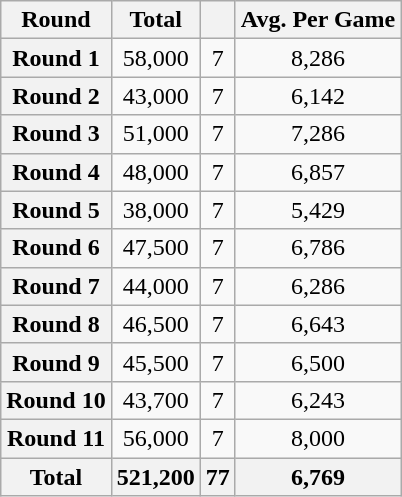<table class="wikitable plainrowheaders sortable" style="text-align:center;">
<tr>
<th>Round</th>
<th>Total</th>
<th></th>
<th>Avg. Per Game</th>
</tr>
<tr>
<th scope='row'>Round 1</th>
<td>58,000</td>
<td>7</td>
<td>8,286</td>
</tr>
<tr>
<th scope='row'>Round 2</th>
<td>43,000</td>
<td>7</td>
<td>6,142</td>
</tr>
<tr>
<th scope='row'>Round 3</th>
<td>51,000</td>
<td>7</td>
<td>7,286</td>
</tr>
<tr>
<th scope='row'>Round 4</th>
<td>48,000</td>
<td>7</td>
<td>6,857</td>
</tr>
<tr>
<th scope='row'>Round 5</th>
<td>38,000</td>
<td>7</td>
<td>5,429</td>
</tr>
<tr>
<th scope='row'>Round 6</th>
<td>47,500</td>
<td>7</td>
<td>6,786</td>
</tr>
<tr>
<th scope='row'>Round 7</th>
<td>44,000</td>
<td>7</td>
<td>6,286</td>
</tr>
<tr>
<th scope='row'>Round 8</th>
<td>46,500</td>
<td>7</td>
<td>6,643</td>
</tr>
<tr>
<th scope='row'>Round 9</th>
<td>45,500</td>
<td>7</td>
<td>6,500</td>
</tr>
<tr>
<th scope='row'>Round 10</th>
<td>43,700</td>
<td>7</td>
<td>6,243</td>
</tr>
<tr>
<th scope='row'>Round 11</th>
<td>56,000</td>
<td>7</td>
<td>8,000</td>
</tr>
<tr>
<th>Total</th>
<th>521,200</th>
<th>77</th>
<th>6,769</th>
</tr>
</table>
